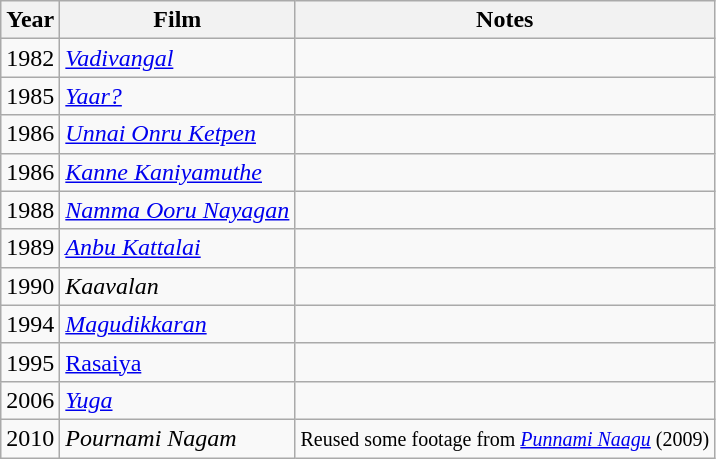<table class="wikitable sortable">
<tr>
<th>Year</th>
<th>Film</th>
<th class=unsortable>Notes</th>
</tr>
<tr>
<td>1982</td>
<td><em><a href='#'>Vadivangal</a></em></td>
<td></td>
</tr>
<tr>
<td>1985</td>
<td><em><a href='#'>Yaar?</a></em></td>
<td></td>
</tr>
<tr>
<td>1986</td>
<td><em><a href='#'>Unnai Onru Ketpen</a></em></td>
<td></td>
</tr>
<tr>
<td>1986</td>
<td><em><a href='#'>Kanne Kaniyamuthe</a></em></td>
<td></td>
</tr>
<tr>
<td>1988</td>
<td><em><a href='#'>Namma Ooru Nayagan</a></em></td>
<td></td>
</tr>
<tr>
<td>1989</td>
<td><em><a href='#'>Anbu Kattalai</a></em></td>
<td></td>
</tr>
<tr>
<td>1990</td>
<td><em>Kaavalan</em></td>
<td></td>
</tr>
<tr>
<td>1994</td>
<td><em><a href='#'>Magudikkaran</a></em></td>
<td></td>
</tr>
<tr>
<td>1995</td>
<td><a href='#'>Rasaiya</a></td>
<td></td>
</tr>
<tr>
<td>2006</td>
<td><em><a href='#'>Yuga</a></em></td>
<td></td>
</tr>
<tr>
<td>2010</td>
<td><em>Pournami Nagam</em></td>
<td><small>Reused some footage from <em><a href='#'>Punnami Naagu</a></em> (2009)</small></td>
</tr>
</table>
